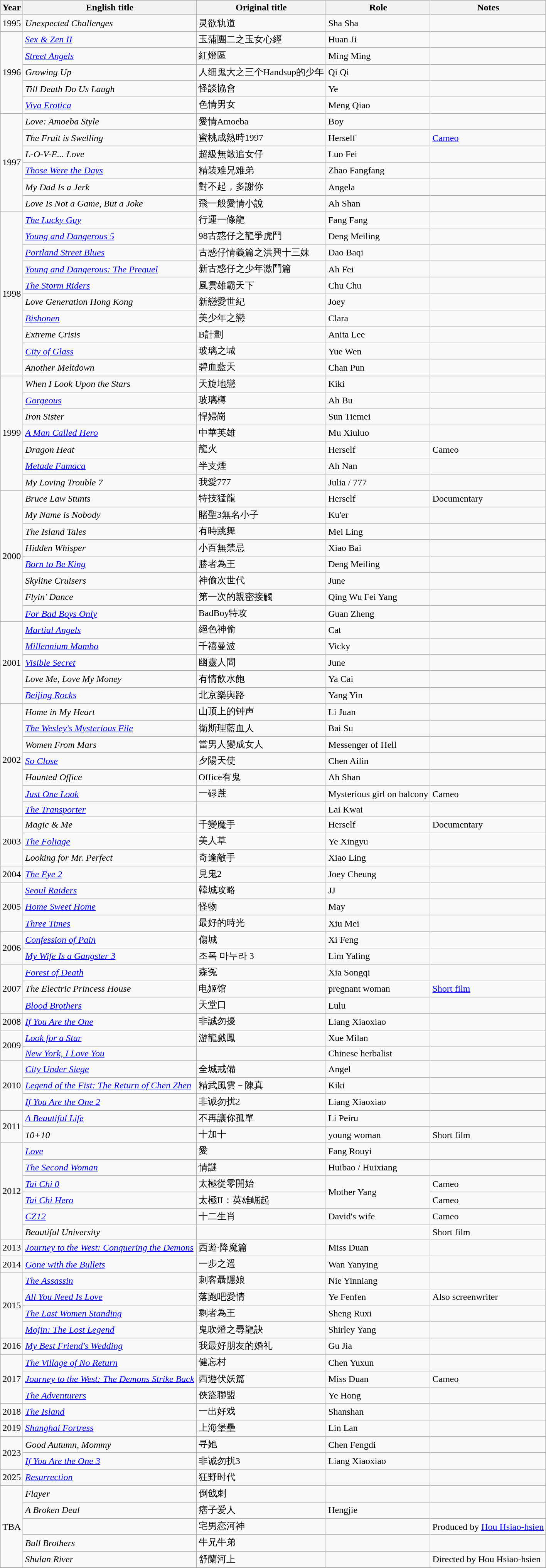<table class="wikitable sortable">
<tr>
<th>Year</th>
<th>English title</th>
<th>Original title</th>
<th>Role</th>
<th class="unsortable">Notes</th>
</tr>
<tr>
<td>1995</td>
<td><em>Unexpected Challenges</em></td>
<td>灵欲轨道</td>
<td>Sha Sha</td>
<td></td>
</tr>
<tr>
<td rowspan=5>1996</td>
<td><em><a href='#'>Sex & Zen II</a></em></td>
<td>玉蒲團二之玉女心經</td>
<td>Huan Ji</td>
<td></td>
</tr>
<tr>
<td><em><a href='#'>Street Angels</a></em></td>
<td>紅燈區</td>
<td>Ming Ming</td>
<td></td>
</tr>
<tr>
<td><em>Growing Up</em></td>
<td>人细鬼大之三个Handsup的少年</td>
<td>Qi Qi</td>
<td></td>
</tr>
<tr>
<td><em>Till Death Do Us Laugh</em></td>
<td>怪談協會</td>
<td>Ye</td>
<td></td>
</tr>
<tr>
<td><em><a href='#'>Viva Erotica</a></em></td>
<td>色情男女</td>
<td>Meng Qiao</td>
<td></td>
</tr>
<tr>
<td rowspan=6>1997</td>
<td><em>Love: Amoeba Style</em></td>
<td>愛情Amoeba</td>
<td>Boy</td>
<td></td>
</tr>
<tr>
<td><em>The Fruit is Swelling</em></td>
<td>蜜桃成熟時1997</td>
<td>Herself</td>
<td><a href='#'>Cameo</a></td>
</tr>
<tr>
<td><em>L-O-V-E... Love</em></td>
<td>超級無敵追女仔</td>
<td>Luo Fei</td>
<td></td>
</tr>
<tr>
<td><em><a href='#'>Those Were the Days</a></em></td>
<td>精装难兄难弟</td>
<td>Zhao Fangfang</td>
<td></td>
</tr>
<tr>
<td><em>My Dad Is a Jerk</em></td>
<td>對不起，多謝你</td>
<td>Angela</td>
<td></td>
</tr>
<tr>
<td><em>Love Is Not a Game, But a Joke</em></td>
<td>飛一般愛情小說</td>
<td>Ah Shan</td>
<td></td>
</tr>
<tr>
<td rowspan=10>1998</td>
<td><em><a href='#'>The Lucky Guy</a></em></td>
<td>行運一條龍</td>
<td>Fang Fang</td>
<td></td>
</tr>
<tr>
<td><em><a href='#'>Young and Dangerous 5</a></em></td>
<td>98古惑仔之龍爭虎鬥</td>
<td>Deng Meiling</td>
<td></td>
</tr>
<tr>
<td><em><a href='#'>Portland Street Blues</a></em></td>
<td>古惑仔情義篇之洪興十三妹</td>
<td>Dao Baqi</td>
<td></td>
</tr>
<tr>
<td><em><a href='#'>Young and Dangerous: The Prequel</a></em></td>
<td>新古惑仔之少年激鬥篇</td>
<td>Ah Fei</td>
<td></td>
</tr>
<tr>
<td><em><a href='#'>The Storm Riders</a></em></td>
<td>風雲雄霸天下</td>
<td>Chu Chu</td>
<td></td>
</tr>
<tr>
<td><em>Love Generation Hong Kong</em></td>
<td>新戀愛世紀</td>
<td>Joey</td>
<td></td>
</tr>
<tr>
<td><em><a href='#'>Bishonen</a></em></td>
<td>美少年之戀</td>
<td>Clara</td>
<td></td>
</tr>
<tr>
<td><em>Extreme Crisis</em></td>
<td>B計劃</td>
<td>Anita Lee</td>
<td></td>
</tr>
<tr>
<td><em><a href='#'>City of Glass</a></em></td>
<td>玻璃之城</td>
<td>Yue Wen</td>
<td></td>
</tr>
<tr>
<td><em>Another Meltdown</em></td>
<td>碧血藍天</td>
<td>Chan Pun</td>
<td></td>
</tr>
<tr>
<td rowspan=7>1999</td>
<td><em>When I Look Upon the Stars</em></td>
<td>天旋地戀</td>
<td>Kiki</td>
<td></td>
</tr>
<tr>
<td><em><a href='#'>Gorgeous</a></em></td>
<td>玻璃樽</td>
<td>Ah Bu</td>
<td></td>
</tr>
<tr>
<td><em>Iron Sister</em></td>
<td>悍婦崗</td>
<td>Sun Tiemei</td>
<td></td>
</tr>
<tr>
<td><em><a href='#'>A Man Called Hero</a></em></td>
<td>中華英雄</td>
<td>Mu Xiuluo</td>
<td></td>
</tr>
<tr>
<td><em>Dragon Heat</em></td>
<td>龍火</td>
<td>Herself</td>
<td>Cameo</td>
</tr>
<tr>
<td><em><a href='#'>Metade Fumaca</a></em></td>
<td>半支煙</td>
<td>Ah Nan</td>
<td></td>
</tr>
<tr>
<td><em>My Loving Trouble 7</em></td>
<td>我愛777</td>
<td>Julia / 777</td>
<td></td>
</tr>
<tr>
<td rowspan=8>2000</td>
<td><em>Bruce Law Stunts</em></td>
<td>特技猛龍</td>
<td>Herself</td>
<td>Documentary</td>
</tr>
<tr>
<td><em>My Name is Nobody</em></td>
<td>賭聖3無名小子</td>
<td>Ku'er</td>
<td></td>
</tr>
<tr>
<td><em>The Island Tales</em></td>
<td>有時跳舞</td>
<td>Mei Ling</td>
<td></td>
</tr>
<tr>
<td><em>Hidden Whisper</em></td>
<td>小百無禁忌</td>
<td>Xiao Bai</td>
<td></td>
</tr>
<tr>
<td><em><a href='#'>Born to Be King</a></em></td>
<td>勝者為王</td>
<td>Deng Meiling</td>
<td></td>
</tr>
<tr>
<td><em>Skyline Cruisers</em></td>
<td>神偷次世代</td>
<td>June</td>
<td></td>
</tr>
<tr>
<td><em>Flyin' Dance</em></td>
<td>第一次的親密接觸</td>
<td>Qing Wu Fei Yang</td>
<td></td>
</tr>
<tr>
<td><em><a href='#'>For Bad Boys Only</a></em></td>
<td>BadBoy特攻</td>
<td>Guan Zheng</td>
<td></td>
</tr>
<tr>
<td rowspan=5>2001</td>
<td><em><a href='#'>Martial Angels</a></em></td>
<td>絕色神偷</td>
<td>Cat</td>
<td></td>
</tr>
<tr>
<td><em><a href='#'>Millennium Mambo</a></em></td>
<td>千禧曼波</td>
<td>Vicky</td>
<td></td>
</tr>
<tr>
<td><em><a href='#'>Visible Secret</a></em></td>
<td>幽靈人間</td>
<td>June</td>
<td></td>
</tr>
<tr>
<td><em>Love Me, Love My Money</em></td>
<td>有情飲水飽</td>
<td>Ya Cai</td>
<td></td>
</tr>
<tr>
<td><em><a href='#'>Beijing Rocks</a></em></td>
<td>北京樂與路</td>
<td>Yang Yin</td>
<td></td>
</tr>
<tr>
<td rowspan=7>2002</td>
<td><em>Home in My Heart</em></td>
<td>山顶上的钟声</td>
<td>Li Juan</td>
<td></td>
</tr>
<tr>
<td><em><a href='#'>The Wesley's Mysterious File</a></em></td>
<td>衛斯理藍血人</td>
<td>Bai Su</td>
<td></td>
</tr>
<tr>
<td><em>Women From Mars</em></td>
<td>當男人變成女人</td>
<td>Messenger of Hell</td>
<td></td>
</tr>
<tr>
<td><em><a href='#'>So Close</a></em></td>
<td>夕陽天使</td>
<td>Chen Ailin</td>
<td></td>
</tr>
<tr>
<td><em>Haunted Office</em></td>
<td>Office有鬼</td>
<td>Ah Shan</td>
<td></td>
</tr>
<tr>
<td><em><a href='#'>Just One Look</a></em></td>
<td>一碌蔗</td>
<td>Mysterious girl on balcony</td>
<td>Cameo</td>
</tr>
<tr>
<td><em><a href='#'>The Transporter</a></em></td>
<td></td>
<td>Lai Kwai</td>
<td></td>
</tr>
<tr>
<td rowspan=3>2003</td>
<td><em>Magic & Me</em></td>
<td>千變魔手</td>
<td>Herself</td>
<td>Documentary</td>
</tr>
<tr>
<td><em><a href='#'>The Foliage</a></em></td>
<td>美人草</td>
<td>Ye Xingyu</td>
<td></td>
</tr>
<tr>
<td><em>Looking for Mr. Perfect</em></td>
<td>奇逢敵手</td>
<td>Xiao Ling</td>
<td></td>
</tr>
<tr>
<td>2004</td>
<td><em><a href='#'>The Eye 2</a></em></td>
<td>見鬼2</td>
<td>Joey Cheung</td>
<td></td>
</tr>
<tr>
<td rowspan=3>2005</td>
<td><em><a href='#'>Seoul Raiders</a></em></td>
<td>韓城攻略</td>
<td>JJ</td>
<td></td>
</tr>
<tr>
<td><em><a href='#'>Home Sweet Home</a></em></td>
<td>怪物</td>
<td>May</td>
<td></td>
</tr>
<tr>
<td><em><a href='#'>Three Times</a></em></td>
<td>最好的時光</td>
<td>Xiu Mei</td>
<td></td>
</tr>
<tr>
<td rowspan=2>2006</td>
<td><em><a href='#'>Confession of Pain</a></em></td>
<td>傷城</td>
<td>Xi Feng</td>
<td></td>
</tr>
<tr>
<td><em><a href='#'>My Wife Is a Gangster 3</a></em></td>
<td>조폭 마누라 3</td>
<td>Lim Yaling</td>
<td></td>
</tr>
<tr>
<td rowspan=3>2007</td>
<td><em><a href='#'>Forest of Death</a></em></td>
<td>森冤</td>
<td>Xia Songqi</td>
<td></td>
</tr>
<tr>
<td><em>The Electric Princess House</em></td>
<td>电姬馆</td>
<td>pregnant woman</td>
<td><a href='#'>Short film</a></td>
</tr>
<tr>
<td><em><a href='#'>Blood Brothers</a></em></td>
<td>天堂口</td>
<td>Lulu</td>
<td></td>
</tr>
<tr>
<td>2008</td>
<td><em><a href='#'>If You Are the One</a></em></td>
<td>非誠勿擾</td>
<td>Liang Xiaoxiao</td>
<td></td>
</tr>
<tr>
<td rowspan=2>2009</td>
<td><em><a href='#'>Look for a Star</a></em></td>
<td>游龍戲鳳</td>
<td>Xue Milan</td>
<td></td>
</tr>
<tr>
<td><em><a href='#'>New York, I Love You</a></em></td>
<td></td>
<td>Chinese herbalist</td>
<td></td>
</tr>
<tr>
<td rowspan=3>2010</td>
<td><em><a href='#'>City Under Siege</a></em></td>
<td>全城戒備</td>
<td>Angel</td>
<td></td>
</tr>
<tr>
<td><em><a href='#'>Legend of the Fist: The Return of Chen Zhen</a></em></td>
<td>精武風雲－陳真</td>
<td>Kiki</td>
<td></td>
</tr>
<tr>
<td><em><a href='#'>If You Are the One 2</a></em></td>
<td>非诚勿扰2</td>
<td>Liang Xiaoxiao</td>
<td></td>
</tr>
<tr>
<td rowspan=2>2011</td>
<td><em><a href='#'>A Beautiful Life</a></em></td>
<td>不再讓你孤單</td>
<td>Li Peiru</td>
<td></td>
</tr>
<tr>
<td><em>10+10</em></td>
<td>十加十</td>
<td>young woman</td>
<td>Short film</td>
</tr>
<tr>
<td rowspan=6>2012</td>
<td><em><a href='#'>Love</a></em></td>
<td>愛</td>
<td>Fang Rouyi</td>
<td></td>
</tr>
<tr>
<td><em><a href='#'>The Second Woman</a></em></td>
<td>情謎</td>
<td>Huibao / Huixiang</td>
<td></td>
</tr>
<tr>
<td><em><a href='#'>Tai Chi 0</a></em></td>
<td>太極從零開始</td>
<td rowspan="2">Mother Yang</td>
<td>Cameo</td>
</tr>
<tr>
<td><em><a href='#'>Tai Chi Hero</a></em></td>
<td>太極II：英雄崛起</td>
<td>Cameo</td>
</tr>
<tr>
<td><em><a href='#'>CZ12</a></em></td>
<td>十二生肖</td>
<td>David's wife</td>
<td>Cameo</td>
</tr>
<tr>
<td><em>Beautiful University</em></td>
<td></td>
<td></td>
<td>Short film</td>
</tr>
<tr>
<td>2013</td>
<td><em><a href='#'>Journey to the West: Conquering the Demons</a></em></td>
<td>西遊·降魔篇</td>
<td>Miss Duan</td>
<td></td>
</tr>
<tr>
<td>2014</td>
<td><em><a href='#'>Gone with the Bullets</a></em></td>
<td>一步之遥</td>
<td>Wan Yanying</td>
<td></td>
</tr>
<tr>
<td rowspan=4>2015</td>
<td><em><a href='#'>The Assassin</a></em></td>
<td>刺客聶隱娘</td>
<td>Nie Yinniang</td>
<td></td>
</tr>
<tr>
<td><em><a href='#'>All You Need Is Love</a></em></td>
<td>落跑吧愛情</td>
<td>Ye Fenfen</td>
<td>Also screenwriter</td>
</tr>
<tr>
<td><em><a href='#'>The Last Women Standing</a></em></td>
<td>剩者為王</td>
<td>Sheng Ruxi</td>
<td></td>
</tr>
<tr>
<td><em><a href='#'>Mojin: The Lost Legend</a></em></td>
<td>鬼吹燈之尋龍訣</td>
<td>Shirley Yang</td>
<td></td>
</tr>
<tr>
<td>2016</td>
<td><em><a href='#'>My Best Friend's Wedding</a></em></td>
<td>我最好朋友的婚礼</td>
<td>Gu Jia</td>
<td></td>
</tr>
<tr>
<td rowspan=3>2017</td>
<td><em><a href='#'>The Village of No Return</a></em></td>
<td>健忘村</td>
<td>Chen Yuxun</td>
<td></td>
</tr>
<tr>
<td><em><a href='#'>Journey to the West: The Demons Strike Back</a></em></td>
<td>西遊伏妖篇</td>
<td>Miss Duan</td>
<td>Cameo</td>
</tr>
<tr>
<td><em><a href='#'>The Adventurers</a></em></td>
<td>俠盜聯盟</td>
<td>Ye Hong</td>
<td></td>
</tr>
<tr>
<td>2018</td>
<td><em><a href='#'>The Island</a></em></td>
<td>一出好戏</td>
<td>Shanshan</td>
<td></td>
</tr>
<tr>
<td>2019</td>
<td><em><a href='#'>Shanghai Fortress</a></em></td>
<td>上海堡壘</td>
<td>Lin Lan</td>
<td></td>
</tr>
<tr>
<td rowspan="2">2023</td>
<td><em>Good Autumn, Mommy</em></td>
<td>寻她</td>
<td>Chen Fengdi</td>
<td></td>
</tr>
<tr>
<td><em><a href='#'>If You Are the One 3</a></em></td>
<td>非诚勿扰3</td>
<td>Liang Xiaoxiao</td>
<td></td>
</tr>
<tr>
<td>2025</td>
<td><em><a href='#'>Resurrection</a></em></td>
<td>狂野时代</td>
<td></td>
<td></td>
</tr>
<tr>
<td rowspan=5>TBA</td>
<td><em>Flayer</em></td>
<td>倒戗刺</td>
<td></td>
<td></td>
</tr>
<tr>
<td><em>A Broken Deal</em></td>
<td>痞子爱人</td>
<td>Hengjie</td>
<td></td>
</tr>
<tr>
<td><em> </em></td>
<td>宅男恋河神</td>
<td></td>
<td>Produced by <a href='#'>Hou Hsiao-hsien</a></td>
</tr>
<tr>
<td><em>Bull Brothers</em></td>
<td>牛兄牛弟</td>
<td></td>
<td></td>
</tr>
<tr>
<td><em>Shulan River</em></td>
<td>舒蘭河上</td>
<td></td>
<td>Directed by Hou Hsiao-hsien</td>
</tr>
</table>
